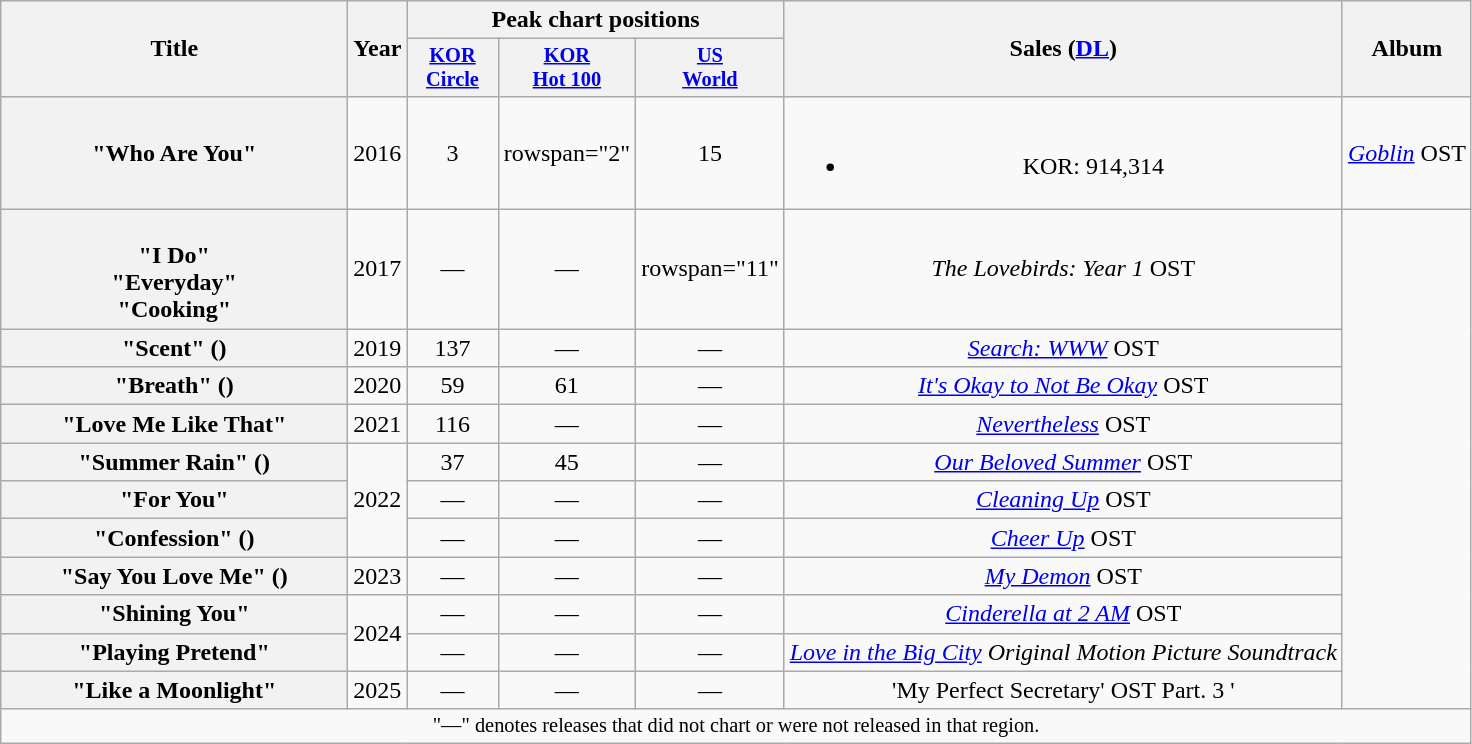<table class="wikitable plainrowheaders" style="text-align:center;">
<tr>
<th scope="col" rowspan="2" style="width:14em;">Title</th>
<th scope="col" rowspan="2">Year</th>
<th colspan="3" scope="col">Peak chart positions</th>
<th scope="col" rowspan="2">Sales (<a href='#'>DL</a>)</th>
<th scope="col" rowspan="2">Album</th>
</tr>
<tr>
<th style="width:4em;font-size:85%;"><a href='#'>KOR<br>Circle</a><br></th>
<th style="width:4em;font-size:85%;"><a href='#'>KOR<br>Hot 100</a><br></th>
<th style="width:4em;font-size:85%;"><a href='#'>US<br>World</a><br></th>
</tr>
<tr>
<th scope="row">"Who Are You"</th>
<td>2016</td>
<td>3</td>
<td>rowspan="2" </td>
<td>15</td>
<td><br><ul><li>KOR: 914,314</li></ul></td>
<td><em><a href='#'>Goblin</a></em> OST</td>
</tr>
<tr>
<th scope ="row"><br>"I Do" <br>
"Everyday" <br>
"Cooking"</th>
<td>2017</td>
<td>—</td>
<td>—</td>
<td>rowspan="11" </td>
<td><em>The Lovebirds: Year 1</em> OST </td>
</tr>
<tr>
<th scope="row">"Scent" ()</th>
<td>2019</td>
<td>137</td>
<td>—</td>
<td>—</td>
<td><em><a href='#'>Search: WWW</a></em> OST</td>
</tr>
<tr>
<th scope="row">"Breath" ()</th>
<td>2020</td>
<td>59</td>
<td>61</td>
<td>—</td>
<td><em><a href='#'>It's Okay to Not Be Okay</a></em> OST</td>
</tr>
<tr>
<th scope="row">"Love Me Like That"</th>
<td>2021</td>
<td>116</td>
<td>—</td>
<td>—</td>
<td><em><a href='#'>Nevertheless</a></em> OST</td>
</tr>
<tr>
<th scope="row">"Summer Rain" ()</th>
<td rowspan="3">2022</td>
<td>37</td>
<td>45</td>
<td>—</td>
<td><em><a href='#'>Our Beloved Summer</a></em> OST</td>
</tr>
<tr>
<th scope="row">"For You"</th>
<td>—</td>
<td>—</td>
<td>—</td>
<td><em><a href='#'>Cleaning Up</a></em> OST</td>
</tr>
<tr>
<th scope="row">"Confession" ()</th>
<td>—</td>
<td>—</td>
<td>—</td>
<td><em><a href='#'>Cheer Up</a></em> OST</td>
</tr>
<tr>
<th scope="row">"Say You Love Me" ()</th>
<td>2023</td>
<td>—</td>
<td>—</td>
<td>—</td>
<td><em><a href='#'>My Demon</a></em> OST</td>
</tr>
<tr>
<th scope="row">"Shining You"</th>
<td rowspan="2">2024</td>
<td>—</td>
<td>—</td>
<td>—</td>
<td><em><a href='#'>Cinderella at 2 AM</a></em> OST</td>
</tr>
<tr>
<th scope="row">"Playing Pretend"</th>
<td>—</td>
<td>—</td>
<td>—</td>
<td><em><a href='#'>Love in the Big City</a> Original Motion Picture Soundtrack</em></td>
</tr>
<tr>
<th scope="row">"Like a Moonlight"</th>
<td>2025</td>
<td>—</td>
<td>—</td>
<td>—</td>
<td>'My Perfect Secretary' OST Part. 3 '</td>
</tr>
<tr>
<td colspan="7" style="font-size:85%;">"—" denotes releases that did not chart or were not released in that region.</td>
</tr>
</table>
